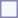<table style="border:1px solid #8888aa; background-color:#f7f8ff; padding:5px; font-size:95%; margin: 0px 12px 12px 0px;">
</table>
